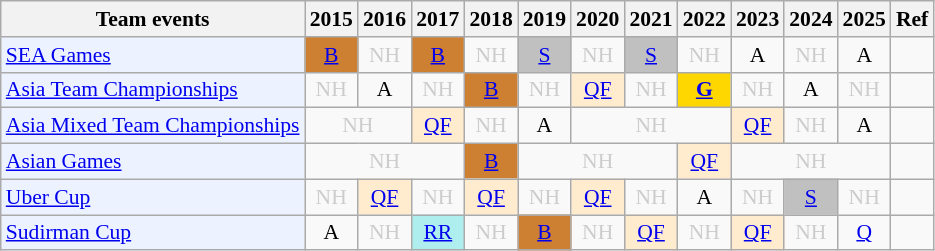<table class="wikitable" style="font-size: 90%; text-align:center">
<tr>
<th>Team events</th>
<th>2015</th>
<th>2016</th>
<th>2017</th>
<th>2018</th>
<th>2019</th>
<th>2020</th>
<th>2021</th>
<th>2022</th>
<th>2023</th>
<th>2024</th>
<th>2025</th>
<th>Ref</th>
</tr>
<tr>
<td bgcolor="#ECF2FF"; align="left"><a href='#'>SEA Games</a></td>
<td bgcolor=CD7F32><a href='#'>B</a></td>
<td style=color:#ccc>NH</td>
<td bgcolor=CD7F32><a href='#'>B</a></td>
<td style=color:#ccc>NH</td>
<td bgcolor=silver><a href='#'>S</a></td>
<td style=color:#ccc>NH</td>
<td bgcolor=silver><a href='#'>S</a></td>
<td style=color:#ccc>NH</td>
<td>A</td>
<td style=color:#ccc>NH</td>
<td>A</td>
<td></td>
</tr>
<tr>
<td bgcolor="#ECF2FF"; align="left"><a href='#'>Asia Team Championships</a></td>
<td style=color:#ccc>NH</td>
<td>A</td>
<td style=color:#ccc>NH</td>
<td bgcolor=CD7F32><a href='#'>B</a></td>
<td style=color:#ccc>NH</td>
<td bgcolor=FFEBCD><a href='#'>QF</a></td>
<td style=color:#ccc>NH</td>
<td bgcolor=gold><a href='#'><strong>G</strong></a></td>
<td style=color:#ccc>NH</td>
<td>A</td>
<td style=color:#ccc>NH</td>
<td></td>
</tr>
<tr>
<td bgcolor="#ECF2FF"; align="left"><a href='#'>Asia Mixed Team Championships</a></td>
<td colspan="2" style=color:#ccc>NH</td>
<td bgcolor=FFEBCD><a href='#'>QF</a></td>
<td style=color:#ccc>NH</td>
<td>A</td>
<td colspan="3" style=color:#ccc>NH</td>
<td bgcolor=FFEBCD><a href='#'>QF</a></td>
<td style=color:#ccc>NH</td>
<td>A</td>
<td></td>
</tr>
<tr>
<td bgcolor="#ECF2FF"; align="left"><a href='#'>Asian Games</a></td>
<td colspan="3" style=color:#ccc>NH</td>
<td bgcolor=CD7F32><a href='#'>B</a></td>
<td colspan="3" style=color:#ccc>NH</td>
<td bgcolor=FFEBCD><a href='#'>QF</a></td>
<td colspan="3" style=color:#ccc>NH</td>
<td></td>
</tr>
<tr>
<td bgcolor="#ECF2FF"; align="left"><a href='#'>Uber Cup</a></td>
<td style=color:#ccc>NH</td>
<td bgcolor=FFEBCD><a href='#'>QF</a></td>
<td style=color:#ccc>NH</td>
<td bgcolor=FFEBCD><a href='#'>QF</a></td>
<td style=color:#ccc>NH</td>
<td bgcolor=FFEBCD><a href='#'>QF</a></td>
<td style=color:#ccc>NH</td>
<td>A</td>
<td style=color:#ccc>NH</td>
<td bgcolor=silver><a href='#'>S</a></td>
<td style=color:#ccc>NH</td>
<td></td>
</tr>
<tr>
<td bgcolor="#ECF2FF"; align="left"><a href='#'>Sudirman Cup</a></td>
<td>A</td>
<td style=color:#ccc>NH</td>
<td bgcolor=AFEEEE><a href='#'>RR</a></td>
<td style=color:#ccc>NH</td>
<td bgcolor=CD7F32><a href='#'>B</a></td>
<td style=color:#ccc>NH</td>
<td bgcolor=FFEBCD><a href='#'>QF</a></td>
<td style=color:#ccc>NH</td>
<td bgcolor=FFEBCD><a href='#'>QF</a></td>
<td style=color:#ccc>NH</td>
<td><a href='#'>Q</a></td>
<td></td>
</tr>
</table>
